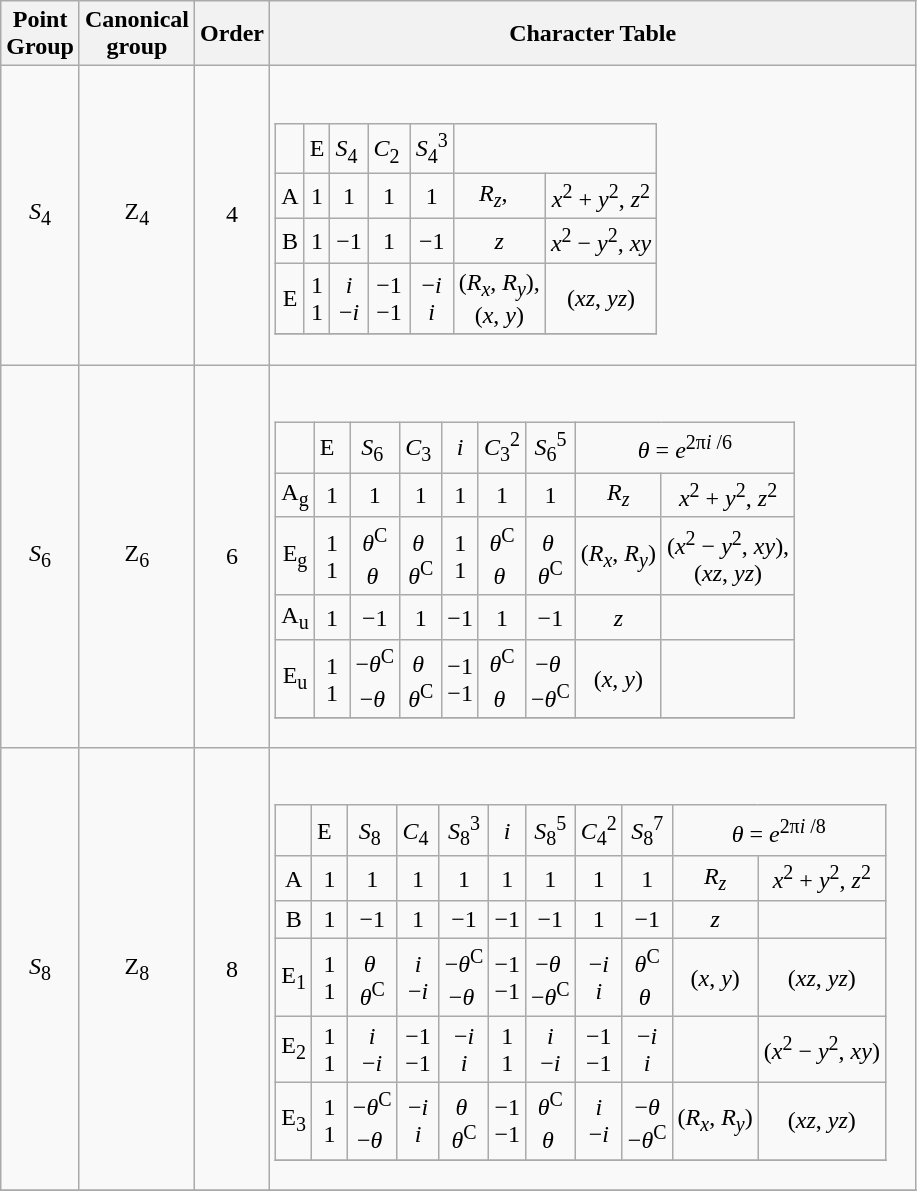<table class="wikitable"   style="text-align:center">
<tr>
<th>Point<br>Group</th>
<th>Canonical<br>group</th>
<th>Order</th>
<th>Character Table</th>
</tr>
<tr>
<td><em>S</em><sub>4</sub></td>
<td>Z<sub>4</sub></td>
<td>4</td>
<td align="left"><br><table class="wikitable" style="text-align:center">
<tr>
<td> </td>
<td>E</td>
<td><em>S</em><sub>4</sub><sup> </sup></td>
<td><em>C</em><sub>2</sub><sup> </sup></td>
<td><em>S</em><sub>4</sub><sup>3</sup></td>
<td colspan="2"> </td>
</tr>
<tr>
<td>A</td>
<td>1</td>
<td>1</td>
<td>1</td>
<td>1</td>
<td><em>R<sub>z</sub></em>,  </td>
<td><em>x</em><sup>2</sup> + <em>y</em><sup>2</sup>, <em>z</em><sup>2</sup></td>
</tr>
<tr>
<td>B</td>
<td>1</td>
<td>−1</td>
<td>1</td>
<td>−1</td>
<td><em>z</em></td>
<td><em>x</em><sup>2</sup> − <em>y</em><sup>2</sup>, <em>xy</em></td>
</tr>
<tr>
<td>E</td>
<td>1 <br> 1</td>
<td><em>i</em> <br> −<em>i</em></td>
<td>−1 <br> −1</td>
<td>−<em>i</em> <br> <em>i</em></td>
<td>(<em>R<sub>x</sub></em>, <em>R<sub>y</sub></em>), <br> (<em>x</em>, <em>y</em>)</td>
<td>(<em>xz</em>, <em>yz</em>)</td>
</tr>
<tr>
</tr>
</table>
</td>
</tr>
<tr>
<td><em>S</em><sub>6</sub></td>
<td>Z<sub>6</sub></td>
<td>6</td>
<td align="left"><br><table class="wikitable" style="text-align:center">
<tr>
<td> </td>
<td>E<sub> </sub><sup> </sup></td>
<td><em>S</em><sub>6</sub><sup> </sup></td>
<td><em>C</em><sub>3</sub><sup> </sup></td>
<td><em>i</em></td>
<td><em>C</em><sub>3</sub><sup>2</sup></td>
<td><em>S</em><sub>6</sub><sup>5</sup></td>
<td colspan="2"><em>θ</em> = <em>e</em><sup>2π<em>i</em> /6</sup></td>
</tr>
<tr>
<td>A<sub>g</sub></td>
<td>1</td>
<td>1</td>
<td>1</td>
<td>1</td>
<td>1</td>
<td>1</td>
<td><em>R<sub>z</sub></em></td>
<td><em>x</em><sup>2</sup> + <em>y</em><sup>2</sup>, <em>z</em><sup>2</sup></td>
</tr>
<tr>
<td>E<sub>g</sub></td>
<td>1 <br> 1</td>
<td><em>θ</em><sup>C</sup> <br> <em>θ</em><sup> </sup></td>
<td><em>θ</em><sup> </sup> <br> <em>θ</em><sup>C</sup></td>
<td>1 <br> 1</td>
<td><em>θ</em><sup>C</sup> <br> <em>θ</em><sup> </sup></td>
<td><em>θ</em><sup> </sup> <br> <em>θ</em><sup>C</sup></td>
<td>(<em>R<sub>x</sub></em>, <em>R<sub>y</sub></em>)</td>
<td>(<em>x</em><sup>2</sup> − <em>y</em><sup>2</sup>, <em>xy</em>), <br> (<em>xz</em>, <em>yz</em>)</td>
</tr>
<tr>
<td>A<sub>u</sub></td>
<td>1</td>
<td>−1</td>
<td>1</td>
<td>−1</td>
<td>1</td>
<td>−1</td>
<td><em>z</em></td>
<td> </td>
</tr>
<tr>
<td>E<sub>u</sub></td>
<td>1 <br> 1</td>
<td>−<em>θ</em><sup>C</sup> <br> −<em>θ</em><sup> </sup></td>
<td><em>θ</em><sup> </sup> <br> <em>θ</em><sup>C</sup></td>
<td>−1 <br> −1</td>
<td><em>θ</em><sup>C</sup> <br> <em>θ</em><sup> </sup></td>
<td>−<em>θ</em><sup> </sup> <br> −<em>θ</em><sup>C</sup></td>
<td>(<em>x</em>, <em>y</em>)</td>
<td> </td>
</tr>
<tr>
</tr>
</table>
</td>
</tr>
<tr>
<td><em>S</em><sub>8</sub></td>
<td>Z<sub>8</sub></td>
<td>8</td>
<td align="left"><br><table class="wikitable" style="text-align:center">
<tr>
<td> </td>
<td>E<sub> </sub><sup> </sup></td>
<td><em>S</em><sub>8</sub><sup> </sup></td>
<td><em>C</em><sub>4</sub><sup> </sup></td>
<td><em>S</em><sub>8</sub><sup>3</sup></td>
<td><em>i</em></td>
<td><em>S</em><sub>8</sub><sup>5</sup></td>
<td><em>C</em><sub>4</sub><sup>2</sup></td>
<td><em>S</em><sub>8</sub><sup>7</sup></td>
<td colspan="2"><em>θ</em> = <em>e</em><sup>2π<em>i</em> /8</sup></td>
</tr>
<tr>
<td>A</td>
<td>1</td>
<td>1</td>
<td>1</td>
<td>1</td>
<td>1</td>
<td>1</td>
<td>1</td>
<td>1</td>
<td><em>R<sub>z</sub></em></td>
<td><em>x</em><sup>2</sup> + <em>y</em><sup>2</sup>, <em>z</em><sup>2</sup></td>
</tr>
<tr>
<td>B</td>
<td>1</td>
<td>−1</td>
<td>1</td>
<td>−1</td>
<td>−1</td>
<td>−1</td>
<td>1</td>
<td>−1</td>
<td><em>z</em></td>
<td> </td>
</tr>
<tr>
<td>E<sub>1</sub></td>
<td>1 <br> 1</td>
<td><em>θ</em><sup> </sup> <br> <em>θ</em><sup>C</sup></td>
<td><em>i</em> <br> −<em>i</em></td>
<td>−<em>θ</em><sup>C</sup> <br> −<em>θ</em><sup> </sup></td>
<td>−1 <br> −1</td>
<td>−<em>θ</em><sup> </sup> <br> −<em>θ</em><sup>C</sup></td>
<td>−<em>i</em> <br> <em>i</em></td>
<td><em>θ</em><sup>C</sup> <br> <em>θ</em><sup> </sup></td>
<td>(<em>x</em>, <em>y</em>)</td>
<td>(<em>xz</em>, <em>yz</em>)</td>
</tr>
<tr>
<td>E<sub>2</sub></td>
<td>1 <br> 1</td>
<td><em>i</em> <br> −<em>i</em></td>
<td>−1 <br> −1</td>
<td>−<em>i</em> <br> <em>i</em></td>
<td>1 <br> 1</td>
<td><em>i</em> <br> −<em>i</em></td>
<td>−1 <br> −1</td>
<td>−<em>i</em> <br> <em>i</em></td>
<td> </td>
<td>(<em>x</em><sup>2</sup> − <em>y</em><sup>2</sup>, <em>xy</em>)</td>
</tr>
<tr>
<td>E<sub>3</sub></td>
<td>1 <br> 1</td>
<td>−<em>θ</em><sup>C</sup> <br> −<em>θ</em><sup> </sup></td>
<td>−<em>i</em> <br> <em>i</em></td>
<td><em>θ</em><sup> </sup> <br> <em>θ</em><sup>C</sup></td>
<td>−1 <br> −1</td>
<td><em>θ</em><sup>C</sup> <br> <em>θ</em><sup> </sup></td>
<td><em>i</em> <br> −<em>i</em></td>
<td>−<em>θ</em><sup>  </sup> <br> −<em>θ</em><sup>C</sup></td>
<td>(<em>R<sub>x</sub></em>, <em>R<sub>y</sub></em>)</td>
<td>(<em>xz</em>, <em>yz</em>)</td>
</tr>
<tr>
</tr>
</table>
</td>
</tr>
<tr>
</tr>
</table>
